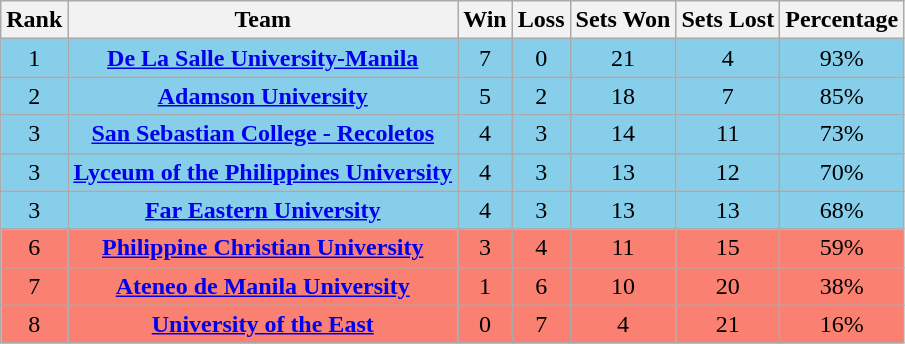<table class="wikitable" align="center"|>
<tr>
<th>Rank</th>
<th>Team</th>
<th>Win</th>
<th>Loss</th>
<th>Sets Won</th>
<th>Sets Lost</th>
<th>Percentage</th>
</tr>
<tr align="center" bgcolor="skyblue">
<td align="center">1</td>
<td><strong><a href='#'>De La Salle University-Manila</a></strong></td>
<td>7</td>
<td>0</td>
<td>21</td>
<td>4</td>
<td>93%</td>
</tr>
<tr align="center" bgcolor="skyblue">
<td align="center">2</td>
<td><strong><a href='#'>Adamson University</a></strong></td>
<td>5</td>
<td>2</td>
<td>18</td>
<td>7</td>
<td>85%</td>
</tr>
<tr align="center" bgcolor="skyblue">
<td align="center">3</td>
<td><strong><a href='#'>San Sebastian College - Recoletos</a></strong></td>
<td>4</td>
<td>3</td>
<td>14</td>
<td>11</td>
<td>73%</td>
</tr>
<tr align="center" bgcolor="skyblue">
<td align="center">3</td>
<td><strong><a href='#'>Lyceum of the Philippines University</a></strong></td>
<td>4</td>
<td>3</td>
<td>13</td>
<td>12</td>
<td>70%</td>
</tr>
<tr align="center" bgcolor="skyblue">
<td align="center">3</td>
<td><strong><a href='#'>Far Eastern University</a></strong></td>
<td>4</td>
<td>3</td>
<td>13</td>
<td>13</td>
<td>68%</td>
</tr>
<tr align="center" bgcolor="#fa8072">
<td align="center">6</td>
<td><strong><a href='#'>Philippine Christian University</a></strong></td>
<td>3</td>
<td>4</td>
<td>11</td>
<td>15</td>
<td>59%</td>
</tr>
<tr align="center" bgcolor="#fa8072">
<td align="center">7</td>
<td><strong><a href='#'>Ateneo de Manila University</a></strong></td>
<td>1</td>
<td>6</td>
<td>10</td>
<td>20</td>
<td>38%</td>
</tr>
<tr align="center" bgcolor="#fa8072">
<td align="center">8</td>
<td><strong><a href='#'>University of the East</a></strong></td>
<td>0</td>
<td>7</td>
<td>4</td>
<td>21</td>
<td>16%</td>
</tr>
</table>
